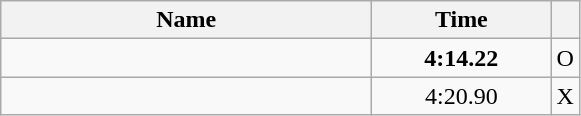<table class="wikitable" style="text-align:center;">
<tr>
<th style="width:15em">Name</th>
<th style="width:7em">Time</th>
<th></th>
</tr>
<tr>
<td align=left></td>
<td><strong>4:14.22</strong></td>
<td>O</td>
</tr>
<tr>
<td align=left></td>
<td>4:20.90</td>
<td>X</td>
</tr>
</table>
